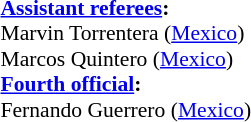<table width=100% style="font-size:90%">
<tr>
<td><br><strong><a href='#'>Assistant referees</a>:</strong>
<br>Marvin Torrentera (<a href='#'>Mexico</a>)
<br>Marcos Quintero (<a href='#'>Mexico</a>)
<br><strong><a href='#'>Fourth official</a>:</strong>
<br>Fernando Guerrero (<a href='#'>Mexico</a>)</td>
</tr>
</table>
